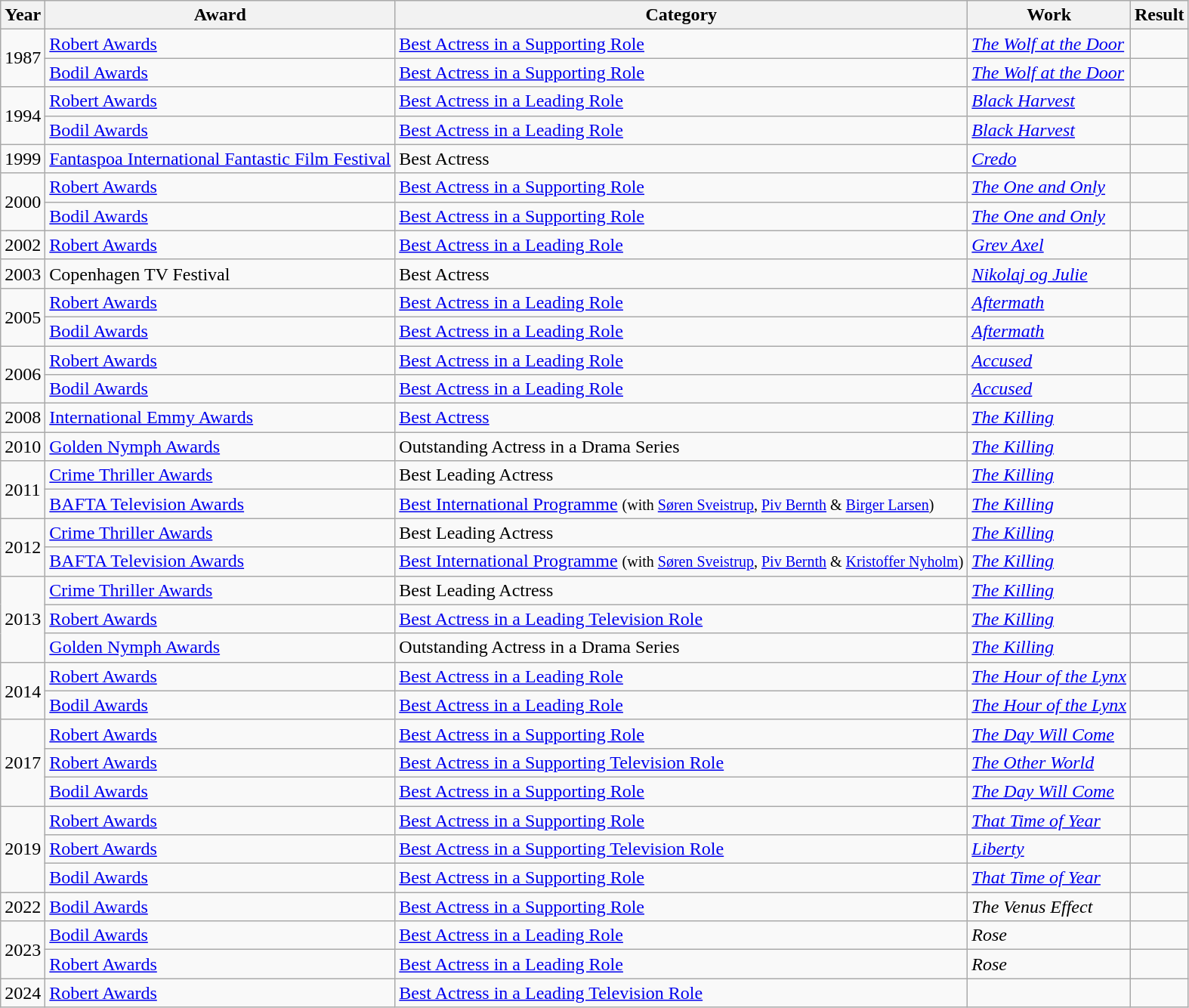<table class="wikitable">
<tr>
<th>Year</th>
<th>Award</th>
<th>Category</th>
<th>Work</th>
<th>Result</th>
</tr>
<tr>
<td rowspan="2">1987</td>
<td><a href='#'>Robert Awards</a></td>
<td><a href='#'>Best Actress in a Supporting Role</a></td>
<td><em><a href='#'>The Wolf at the Door</a></em></td>
<td></td>
</tr>
<tr>
<td><a href='#'>Bodil Awards</a></td>
<td><a href='#'>Best Actress in a Supporting Role</a></td>
<td><em><a href='#'>The Wolf at the Door</a></em></td>
<td></td>
</tr>
<tr>
<td rowspan="2">1994</td>
<td><a href='#'>Robert Awards</a></td>
<td><a href='#'>Best Actress in a Leading Role</a></td>
<td><em><a href='#'>Black Harvest</a></em></td>
<td></td>
</tr>
<tr>
<td><a href='#'>Bodil Awards</a></td>
<td><a href='#'>Best Actress in a Leading Role</a></td>
<td><em><a href='#'>Black Harvest</a></em></td>
<td></td>
</tr>
<tr>
<td>1999</td>
<td><a href='#'>Fantaspoa International Fantastic Film Festival</a></td>
<td>Best Actress</td>
<td><em><a href='#'>Credo</a></em></td>
<td></td>
</tr>
<tr>
<td rowspan="2">2000</td>
<td><a href='#'>Robert Awards</a></td>
<td><a href='#'>Best Actress in a Supporting Role</a></td>
<td><em><a href='#'>The One and Only</a></em></td>
<td></td>
</tr>
<tr>
<td><a href='#'>Bodil Awards</a></td>
<td><a href='#'>Best Actress in a Supporting Role</a></td>
<td><em><a href='#'>The One and Only</a></em></td>
<td></td>
</tr>
<tr>
<td>2002</td>
<td><a href='#'>Robert Awards</a></td>
<td><a href='#'>Best Actress in a Leading Role</a></td>
<td><em><a href='#'>Grev Axel</a></em></td>
<td></td>
</tr>
<tr>
<td>2003</td>
<td>Copenhagen TV Festival</td>
<td>Best Actress</td>
<td><em><a href='#'>Nikolaj og Julie</a></em></td>
<td></td>
</tr>
<tr>
<td rowspan="2">2005</td>
<td><a href='#'>Robert Awards</a></td>
<td><a href='#'>Best Actress in a Leading Role</a></td>
<td><em><a href='#'>Aftermath</a></em></td>
<td></td>
</tr>
<tr>
<td><a href='#'>Bodil Awards</a></td>
<td><a href='#'>Best Actress in a Leading Role</a></td>
<td><em><a href='#'>Aftermath</a></em></td>
<td></td>
</tr>
<tr>
<td rowspan="2">2006</td>
<td><a href='#'>Robert Awards</a></td>
<td><a href='#'>Best Actress in a Leading Role</a></td>
<td><em><a href='#'>Accused</a></em></td>
<td></td>
</tr>
<tr>
<td><a href='#'>Bodil Awards</a></td>
<td><a href='#'>Best Actress in a Leading Role</a></td>
<td><em><a href='#'>Accused</a></em></td>
<td></td>
</tr>
<tr>
<td>2008</td>
<td><a href='#'>International Emmy Awards</a></td>
<td><a href='#'>Best Actress</a></td>
<td><em><a href='#'>The Killing</a></em></td>
<td></td>
</tr>
<tr>
<td>2010</td>
<td><a href='#'>Golden Nymph Awards</a></td>
<td>Outstanding Actress in a Drama Series</td>
<td><em><a href='#'>The Killing</a></em></td>
<td></td>
</tr>
<tr>
<td rowspan="2">2011</td>
<td><a href='#'>Crime Thriller Awards</a></td>
<td>Best Leading Actress</td>
<td><em><a href='#'>The Killing</a></em></td>
<td></td>
</tr>
<tr>
<td><a href='#'>BAFTA Television Awards</a></td>
<td><a href='#'>Best International Programme</a> <small>(with <a href='#'>Søren Sveistrup</a>, <a href='#'>Piv Bernth</a> & <a href='#'>Birger Larsen</a>)</small></td>
<td><em><a href='#'>The Killing</a></em></td>
<td></td>
</tr>
<tr>
<td rowspan="2">2012</td>
<td><a href='#'>Crime Thriller Awards</a></td>
<td>Best Leading Actress</td>
<td><em><a href='#'>The Killing</a></em></td>
<td></td>
</tr>
<tr>
<td><a href='#'>BAFTA Television Awards</a></td>
<td><a href='#'>Best International Programme</a> <small>(with <a href='#'>Søren Sveistrup</a>, <a href='#'>Piv Bernth</a> & <a href='#'>Kristoffer Nyholm</a>)</small></td>
<td><em><a href='#'>The Killing</a></em></td>
<td></td>
</tr>
<tr>
<td rowspan="3">2013</td>
<td><a href='#'>Crime Thriller Awards</a></td>
<td>Best Leading Actress</td>
<td><em><a href='#'>The Killing</a></em></td>
<td></td>
</tr>
<tr>
<td><a href='#'>Robert Awards</a></td>
<td><a href='#'>Best Actress in a Leading Television Role</a></td>
<td><em><a href='#'>The Killing</a></em></td>
<td></td>
</tr>
<tr>
<td><a href='#'>Golden Nymph Awards</a></td>
<td>Outstanding Actress in a Drama Series</td>
<td><em><a href='#'>The Killing</a></em></td>
<td></td>
</tr>
<tr>
<td rowspan="2">2014</td>
<td><a href='#'>Robert Awards</a></td>
<td><a href='#'>Best Actress in a Leading Role</a></td>
<td><em><a href='#'>The Hour of the Lynx</a></em></td>
<td></td>
</tr>
<tr>
<td><a href='#'>Bodil Awards</a></td>
<td><a href='#'>Best Actress in a Leading Role</a></td>
<td><em><a href='#'>The Hour of the Lynx</a></em></td>
<td></td>
</tr>
<tr>
<td rowspan="3">2017</td>
<td><a href='#'>Robert Awards</a></td>
<td><a href='#'>Best Actress in a Supporting Role</a></td>
<td><em><a href='#'>The Day Will Come</a></em></td>
<td></td>
</tr>
<tr>
<td><a href='#'>Robert Awards</a></td>
<td><a href='#'>Best Actress in a Supporting Television Role</a></td>
<td><em><a href='#'>The Other World</a></em></td>
<td></td>
</tr>
<tr>
<td><a href='#'>Bodil Awards</a></td>
<td><a href='#'>Best Actress in a Supporting Role</a></td>
<td><em><a href='#'>The Day Will Come</a></em></td>
<td></td>
</tr>
<tr>
<td rowspan="3">2019</td>
<td><a href='#'>Robert Awards</a></td>
<td><a href='#'>Best Actress in a Supporting Role</a></td>
<td><em><a href='#'>That Time of Year</a></em></td>
<td></td>
</tr>
<tr>
<td><a href='#'>Robert Awards</a></td>
<td><a href='#'>Best Actress in a Supporting Television Role</a></td>
<td><em><a href='#'>Liberty</a></em></td>
<td></td>
</tr>
<tr>
<td><a href='#'>Bodil Awards</a></td>
<td><a href='#'>Best Actress in a Supporting Role</a></td>
<td><em><a href='#'>That Time of Year</a></em></td>
<td></td>
</tr>
<tr>
<td>2022</td>
<td><a href='#'>Bodil Awards</a></td>
<td><a href='#'>Best Actress in a Supporting Role</a></td>
<td><em>The Venus Effect</em></td>
<td></td>
</tr>
<tr>
<td rowspan="2">2023</td>
<td><a href='#'>Bodil Awards</a></td>
<td><a href='#'>Best Actress in a Leading Role</a></td>
<td><em>Rose</em></td>
<td></td>
</tr>
<tr>
<td><a href='#'>Robert Awards</a></td>
<td><a href='#'>Best Actress in a Leading Role</a></td>
<td><em>Rose</em></td>
<td></td>
</tr>
<tr>
<td>2024</td>
<td><a href='#'>Robert Awards</a></td>
<td><a href='#'>Best Actress in a Leading Television Role</a></td>
<td></td>
<td></td>
</tr>
</table>
